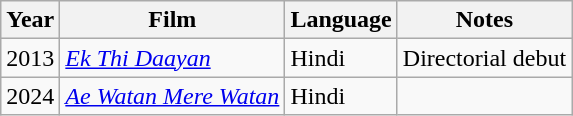<table class="wikitable sortable">
<tr>
<th>Year</th>
<th>Film</th>
<th>Language</th>
<th>Notes</th>
</tr>
<tr>
<td>2013</td>
<td><em><a href='#'>Ek Thi Daayan</a></em></td>
<td>Hindi</td>
<td>Directorial debut</td>
</tr>
<tr>
<td>2024</td>
<td><em><a href='#'>Ae Watan Mere Watan</a></em></td>
<td>Hindi</td>
<td></td>
</tr>
</table>
